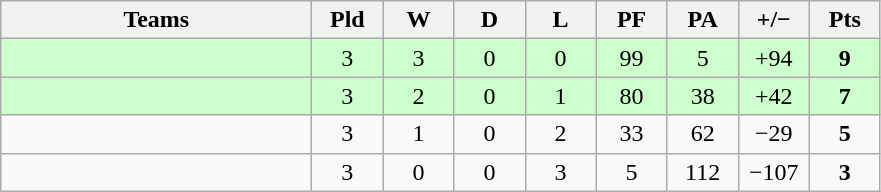<table class="wikitable" style="text-align: center;">
<tr>
<th width="200">Teams</th>
<th width="40">Pld</th>
<th width="40">W</th>
<th width="40">D</th>
<th width="40">L</th>
<th width="40">PF</th>
<th width="40">PA</th>
<th width="40">+/−</th>
<th width="40">Pts</th>
</tr>
<tr bgcolor=ccffcc>
<td align=left></td>
<td>3</td>
<td>3</td>
<td>0</td>
<td>0</td>
<td>99</td>
<td>5</td>
<td>+94</td>
<td><strong>9</strong></td>
</tr>
<tr bgcolor=ccffcc>
<td align=left></td>
<td>3</td>
<td>2</td>
<td>0</td>
<td>1</td>
<td>80</td>
<td>38</td>
<td>+42</td>
<td><strong>7</strong></td>
</tr>
<tr>
<td align=left></td>
<td>3</td>
<td>1</td>
<td>0</td>
<td>2</td>
<td>33</td>
<td>62</td>
<td>−29</td>
<td><strong>5</strong></td>
</tr>
<tr>
<td align=left></td>
<td>3</td>
<td>0</td>
<td>0</td>
<td>3</td>
<td>5</td>
<td>112</td>
<td>−107</td>
<td><strong>3</strong></td>
</tr>
</table>
